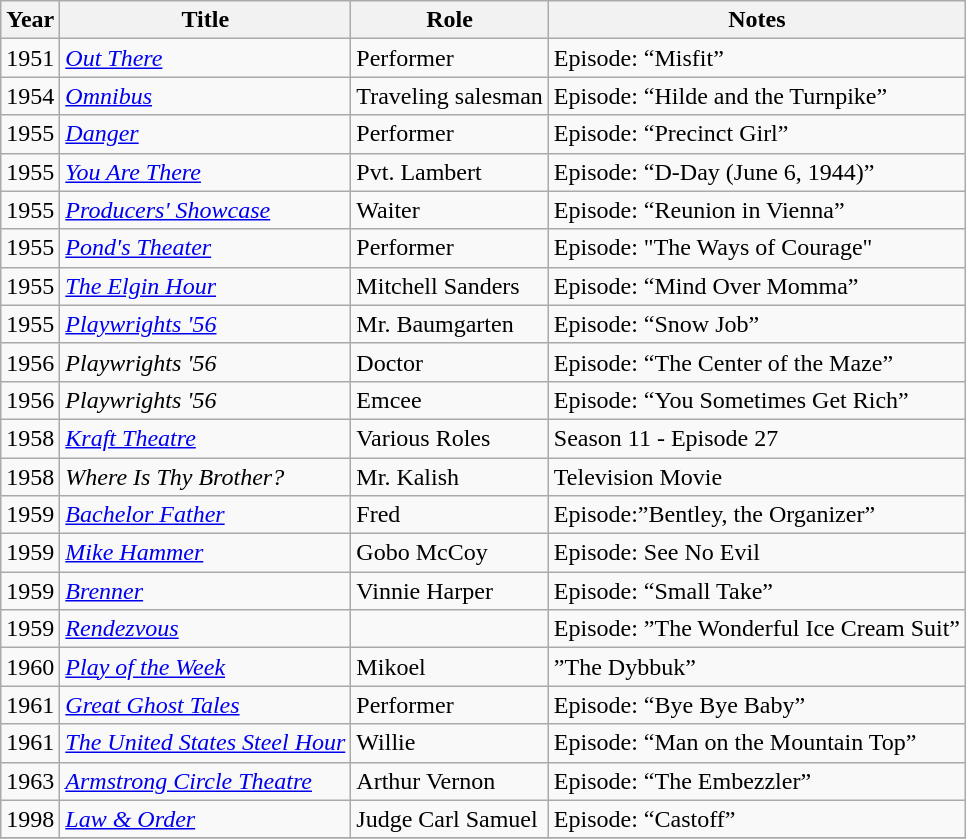<table class="wikitable">
<tr>
<th>Year</th>
<th>Title</th>
<th>Role</th>
<th>Notes</th>
</tr>
<tr>
<td>1951</td>
<td><em><a href='#'>Out There</a></em></td>
<td>Performer</td>
<td>Episode: “Misfit”</td>
</tr>
<tr>
<td>1954</td>
<td><em><a href='#'>Omnibus</a></em></td>
<td>Traveling salesman</td>
<td>Episode: “Hilde and the Turnpike”</td>
</tr>
<tr>
<td>1955</td>
<td><a href='#'><em>Danger</em></a></td>
<td>Performer</td>
<td>Episode: “Precinct Girl”</td>
</tr>
<tr>
<td>1955</td>
<td><em><a href='#'>You Are There</a></em></td>
<td>Pvt. Lambert</td>
<td>Episode: “D-Day (June 6, 1944)”</td>
</tr>
<tr>
<td>1955</td>
<td><em><a href='#'>Producers' Showcase</a></em></td>
<td>Waiter</td>
<td>Episode: “Reunion in Vienna”</td>
</tr>
<tr>
<td>1955</td>
<td><em><a href='#'>Pond's Theater</a></em></td>
<td>Performer</td>
<td>Episode: "The Ways of Courage"</td>
</tr>
<tr>
<td>1955</td>
<td><em><a href='#'>The Elgin Hour</a></em></td>
<td>Mitchell Sanders</td>
<td>Episode: “Mind Over Momma”</td>
</tr>
<tr>
<td>1955</td>
<td><em><a href='#'>Playwrights '56</a></em></td>
<td>Mr. Baumgarten</td>
<td>Episode: “Snow Job”</td>
</tr>
<tr>
<td>1956</td>
<td><em>Playwrights '56</em></td>
<td>Doctor</td>
<td>Episode: “The Center of the Maze”</td>
</tr>
<tr>
<td>1956</td>
<td><em>Playwrights '56</em></td>
<td>Emcee</td>
<td>Episode: “You Sometimes Get Rich”</td>
</tr>
<tr>
<td>1958</td>
<td><em><a href='#'>Kraft Theatre</a></em></td>
<td>Various Roles</td>
<td>Season 11 - Episode 27</td>
</tr>
<tr>
<td>1958</td>
<td><em>Where Is Thy Brother?</em></td>
<td>Mr. Kalish</td>
<td>Television Movie</td>
</tr>
<tr>
<td>1959</td>
<td><a href='#'><em>Bachelor Father</em></a></td>
<td>Fred</td>
<td>Episode:”Bentley, the Organizer”</td>
</tr>
<tr>
<td>1959</td>
<td><em><a href='#'>Mike Hammer</a></em></td>
<td>Gobo McCoy</td>
<td>Episode: See No Evil</td>
</tr>
<tr>
<td>1959</td>
<td><a href='#'><em>Brenner</em></a></td>
<td>Vinnie Harper</td>
<td>Episode: “Small Take”</td>
</tr>
<tr>
<td>1959</td>
<td><em><a href='#'>Rendezvous</a></em></td>
<td></td>
<td>Episode: ”The Wonderful Ice Cream Suit”</td>
</tr>
<tr>
<td>1960</td>
<td><em><a href='#'>Play of the Week</a></em></td>
<td>Mikoel</td>
<td>”The Dybbuk”</td>
</tr>
<tr>
<td>1961</td>
<td><em><a href='#'>Great Ghost Tales</a></em></td>
<td>Performer</td>
<td>Episode: “Bye Bye Baby”</td>
</tr>
<tr>
<td>1961</td>
<td><em><a href='#'>The United States Steel Hour</a></em></td>
<td>Willie</td>
<td>Episode: “Man on the Mountain Top”</td>
</tr>
<tr>
<td>1963</td>
<td><em><a href='#'>Armstrong Circle Theatre</a></em></td>
<td>Arthur Vernon</td>
<td>Episode: “The Embezzler”</td>
</tr>
<tr>
<td>1998</td>
<td><em><a href='#'>Law & Order</a></em></td>
<td>Judge Carl Samuel</td>
<td>Episode: “Castoff”</td>
</tr>
<tr>
</tr>
</table>
